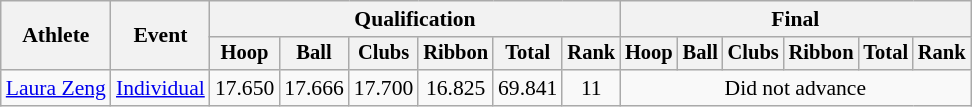<table class=wikitable style=font-size:90%;text-align:center>
<tr>
<th rowspan=2>Athlete</th>
<th rowspan=2>Event</th>
<th colspan=6>Qualification</th>
<th colspan=6>Final</th>
</tr>
<tr style=font-size:95%>
<th>Hoop</th>
<th>Ball</th>
<th>Clubs</th>
<th>Ribbon</th>
<th>Total</th>
<th>Rank</th>
<th>Hoop</th>
<th>Ball</th>
<th>Clubs</th>
<th>Ribbon</th>
<th>Total</th>
<th>Rank</th>
</tr>
<tr>
<td align=left><a href='#'>Laura Zeng</a></td>
<td align=left><a href='#'>Individual</a></td>
<td>17.650</td>
<td>17.666</td>
<td>17.700</td>
<td>16.825</td>
<td>69.841</td>
<td>11</td>
<td colspan=6>Did not advance</td>
</tr>
</table>
